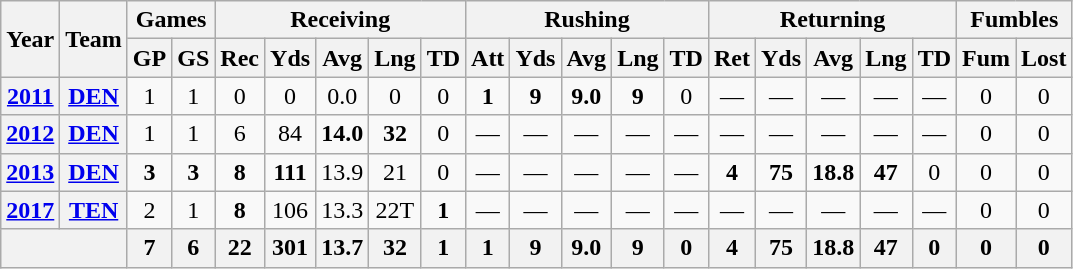<table class="wikitable" style="text-align: center;">
<tr>
<th rowspan="2">Year</th>
<th rowspan="2">Team</th>
<th colspan="2">Games</th>
<th colspan="5">Receiving</th>
<th colspan="5">Rushing</th>
<th colspan="5">Returning</th>
<th colspan="2">Fumbles</th>
</tr>
<tr>
<th>GP</th>
<th>GS</th>
<th>Rec</th>
<th>Yds</th>
<th>Avg</th>
<th>Lng</th>
<th>TD</th>
<th>Att</th>
<th>Yds</th>
<th>Avg</th>
<th>Lng</th>
<th>TD</th>
<th>Ret</th>
<th>Yds</th>
<th>Avg</th>
<th>Lng</th>
<th>TD</th>
<th>Fum</th>
<th>Lost</th>
</tr>
<tr>
<th><a href='#'>2011</a></th>
<th><a href='#'>DEN</a></th>
<td>1</td>
<td>1</td>
<td>0</td>
<td>0</td>
<td>0.0</td>
<td>0</td>
<td>0</td>
<td><strong>1</strong></td>
<td><strong>9</strong></td>
<td><strong>9.0</strong></td>
<td><strong>9</strong></td>
<td>0</td>
<td>—</td>
<td>—</td>
<td>—</td>
<td>—</td>
<td>—</td>
<td>0</td>
<td>0</td>
</tr>
<tr>
<th><a href='#'>2012</a></th>
<th><a href='#'>DEN</a></th>
<td>1</td>
<td>1</td>
<td>6</td>
<td>84</td>
<td><strong>14.0</strong></td>
<td><strong>32</strong></td>
<td>0</td>
<td>—</td>
<td>—</td>
<td>—</td>
<td>—</td>
<td>—</td>
<td>—</td>
<td>—</td>
<td>—</td>
<td>—</td>
<td>—</td>
<td>0</td>
<td>0</td>
</tr>
<tr>
<th><a href='#'>2013</a></th>
<th><a href='#'>DEN</a></th>
<td><strong>3</strong></td>
<td><strong>3</strong></td>
<td><strong>8</strong></td>
<td><strong>111</strong></td>
<td>13.9</td>
<td>21</td>
<td>0</td>
<td>—</td>
<td>—</td>
<td>—</td>
<td>—</td>
<td>—</td>
<td><strong>4</strong></td>
<td><strong>75</strong></td>
<td><strong>18.8</strong></td>
<td><strong>47</strong></td>
<td>0</td>
<td>0</td>
<td>0</td>
</tr>
<tr>
<th><a href='#'>2017</a></th>
<th><a href='#'>TEN</a></th>
<td>2</td>
<td>1</td>
<td><strong>8</strong></td>
<td>106</td>
<td>13.3</td>
<td>22T</td>
<td><strong>1</strong></td>
<td>—</td>
<td>—</td>
<td>—</td>
<td>—</td>
<td>—</td>
<td>—</td>
<td>—</td>
<td>—</td>
<td>—</td>
<td>—</td>
<td>0</td>
<td>0</td>
</tr>
<tr>
<th colspan="2"></th>
<th>7</th>
<th>6</th>
<th>22</th>
<th>301</th>
<th>13.7</th>
<th>32</th>
<th>1</th>
<th>1</th>
<th>9</th>
<th>9.0</th>
<th>9</th>
<th>0</th>
<th>4</th>
<th>75</th>
<th>18.8</th>
<th>47</th>
<th>0</th>
<th>0</th>
<th>0</th>
</tr>
</table>
